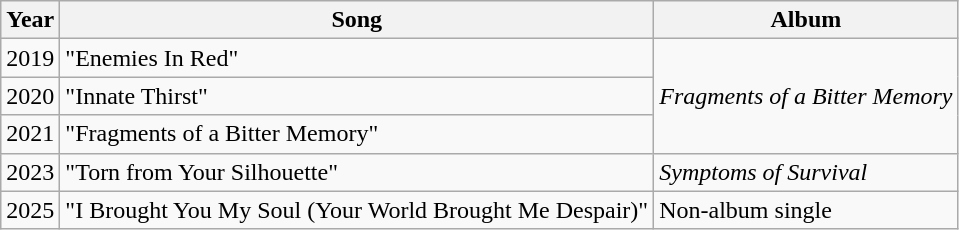<table class="wikitable">
<tr>
<th>Year</th>
<th>Song</th>
<th>Album</th>
</tr>
<tr>
<td>2019</td>
<td>"Enemies In Red"</td>
<td rowspan="3"><em>Fragments of a Bitter Memory</em></td>
</tr>
<tr>
<td>2020</td>
<td>"Innate Thirst"</td>
</tr>
<tr>
<td>2021</td>
<td>"Fragments of a Bitter Memory"</td>
</tr>
<tr>
<td>2023</td>
<td>"Torn from Your Silhouette"</td>
<td><em>Symptoms of Survival</em></td>
</tr>
<tr>
<td>2025</td>
<td>"I Brought You My Soul (Your World Brought Me Despair)"</td>
<td>Non-album single</td>
</tr>
</table>
